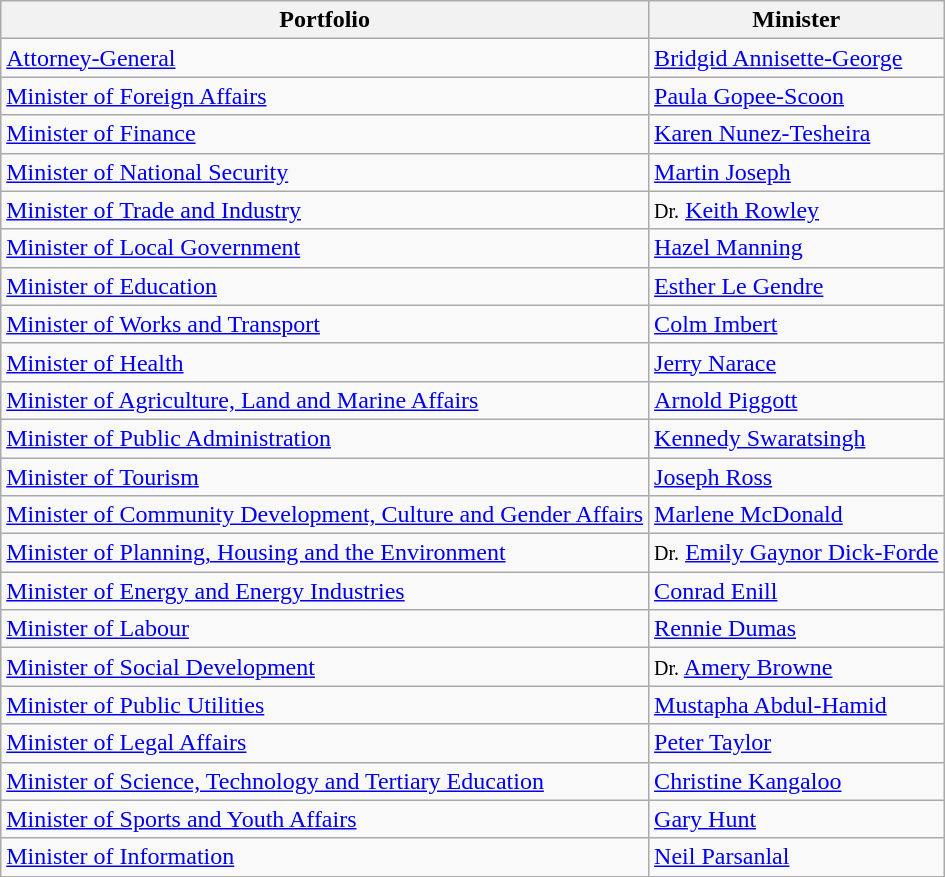<table class="wikitable">
<tr>
<th>Portfolio</th>
<th colspan=2>Minister</th>
</tr>
<tr>
<td><a href='#'>Attorney-General</a></td>
<td><a href='#'>Bridgid Annisette-George</a></td>
</tr>
<tr>
<td><a href='#'>Minister of Foreign Affairs</a></td>
<td><a href='#'>Paula Gopee-Scoon</a></td>
</tr>
<tr>
<td><a href='#'>Minister of Finance</a></td>
<td><a href='#'>Karen Nunez-Tesheira</a></td>
</tr>
<tr>
<td><a href='#'>Minister of National Security</a></td>
<td><a href='#'>Martin Joseph</a></td>
</tr>
<tr>
<td><a href='#'>Minister of Trade and Industry</a></td>
<td><small>Dr.</small> <a href='#'>Keith Rowley</a></td>
</tr>
<tr>
<td><a href='#'>Minister of Local Government</a></td>
<td><a href='#'>Hazel Manning</a></td>
</tr>
<tr>
<td><a href='#'>Minister of Education</a></td>
<td><a href='#'>Esther Le Gendre</a></td>
</tr>
<tr>
<td><a href='#'>Minister of Works and Transport</a></td>
<td><a href='#'>Colm Imbert</a></td>
</tr>
<tr>
<td><a href='#'>Minister of Health</a></td>
<td><a href='#'>Jerry Narace</a></td>
</tr>
<tr>
<td><a href='#'>Minister of Agriculture, Land and Marine Affairs</a></td>
<td><a href='#'>Arnold Piggott</a></td>
</tr>
<tr>
<td><a href='#'>Minister of Public Administration</a></td>
<td><a href='#'>Kennedy Swaratsingh</a></td>
</tr>
<tr>
<td><a href='#'>Minister of Tourism</a></td>
<td><a href='#'>Joseph Ross</a></td>
</tr>
<tr>
<td><a href='#'>Minister of Community Development, Culture and Gender Affairs</a></td>
<td><a href='#'>Marlene McDonald</a></td>
</tr>
<tr>
<td><a href='#'>Minister of Planning, Housing and the Environment</a></td>
<td><small>Dr.</small> <a href='#'>Emily Gaynor Dick-Forde</a></td>
</tr>
<tr>
<td><a href='#'>Minister of Energy and Energy Industries</a></td>
<td><a href='#'>Conrad Enill</a></td>
</tr>
<tr>
<td><a href='#'>Minister of Labour</a></td>
<td><a href='#'>Rennie Dumas</a></td>
</tr>
<tr>
<td><a href='#'>Minister of Social Development</a></td>
<td><small>Dr.</small> <a href='#'>Amery Browne</a></td>
</tr>
<tr>
<td><a href='#'>Minister of Public Utilities</a></td>
<td><a href='#'>Mustapha Abdul-Hamid</a></td>
</tr>
<tr>
<td><a href='#'>Minister of Legal Affairs</a></td>
<td><a href='#'>Peter Taylor</a></td>
</tr>
<tr>
<td><a href='#'>Minister of Science, Technology and Tertiary Education</a></td>
<td><a href='#'>Christine Kangaloo</a></td>
</tr>
<tr>
<td><a href='#'>Minister of Sports and Youth Affairs</a></td>
<td><a href='#'>Gary Hunt</a></td>
</tr>
<tr>
<td><a href='#'>Minister of Information</a></td>
<td><a href='#'>Neil Parsanlal</a></td>
</tr>
</table>
